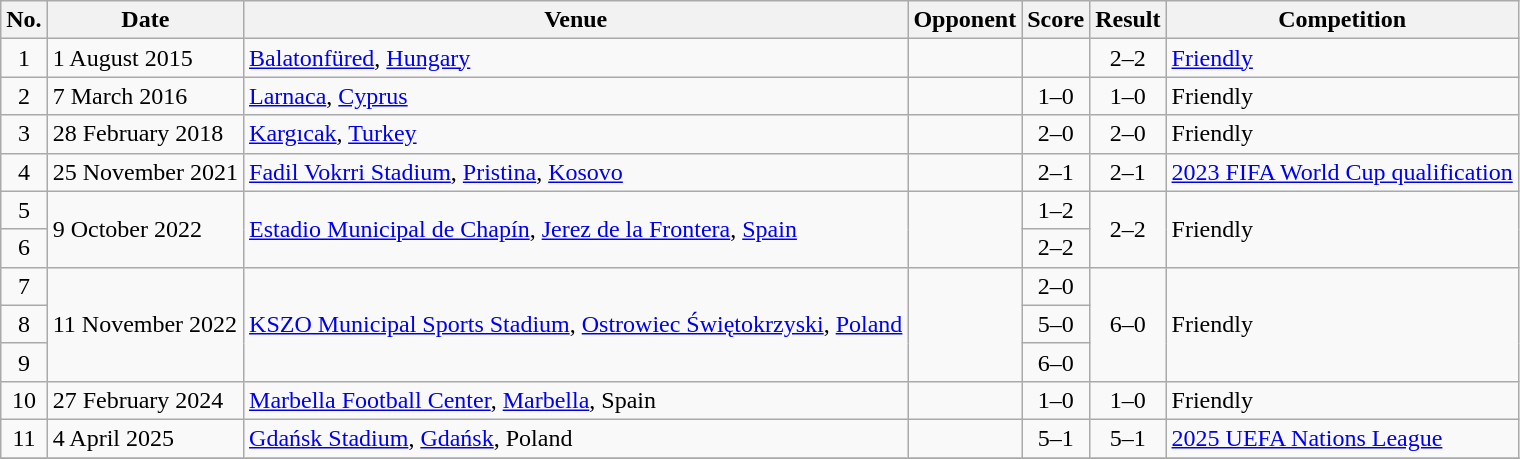<table class="wikitable sortable">
<tr>
<th>No.</th>
<th>Date</th>
<th>Venue</th>
<th>Opponent</th>
<th>Score</th>
<th>Result</th>
<th>Competition</th>
</tr>
<tr>
<td align=center>1</td>
<td>1 August 2015</td>
<td><a href='#'>Balatonfüred</a>, <a href='#'>Hungary</a></td>
<td></td>
<td></td>
<td align=center>2–2<br></td>
<td><a href='#'>Friendly</a></td>
</tr>
<tr>
<td align=center>2</td>
<td>7 March 2016</td>
<td><a href='#'>Larnaca</a>, <a href='#'>Cyprus</a></td>
<td></td>
<td align=center>1–0</td>
<td align=center>1–0</td>
<td>Friendly</td>
</tr>
<tr>
<td align=center>3</td>
<td>28 February 2018</td>
<td><a href='#'>Kargıcak</a>, <a href='#'>Turkey</a></td>
<td></td>
<td align=center>2–0</td>
<td align=center>2–0</td>
<td>Friendly</td>
</tr>
<tr>
<td align=center>4</td>
<td>25 November 2021</td>
<td><a href='#'>Fadil Vokrri Stadium</a>, <a href='#'>Pristina</a>, <a href='#'>Kosovo</a></td>
<td></td>
<td align=center>2–1</td>
<td align=center>2–1</td>
<td><a href='#'>2023 FIFA World Cup qualification</a></td>
</tr>
<tr>
<td align=center>5</td>
<td rowspan=2>9 October 2022</td>
<td rowspan=2><a href='#'>Estadio Municipal de Chapín</a>, <a href='#'>Jerez de la Frontera</a>, <a href='#'>Spain</a></td>
<td rowspan=2></td>
<td align=center>1–2</td>
<td rowspan=2 align=center>2–2</td>
<td rowspan=2>Friendly</td>
</tr>
<tr>
<td align=center>6</td>
<td align=center>2–2</td>
</tr>
<tr>
<td align=center>7</td>
<td rowspan=3>11 November 2022</td>
<td rowspan=3><a href='#'>KSZO Municipal Sports Stadium</a>, <a href='#'>Ostrowiec Świętokrzyski</a>, <a href='#'>Poland</a></td>
<td rowspan=3></td>
<td align=center>2–0</td>
<td rowspan=3 align=center>6–0</td>
<td rowspan=3>Friendly</td>
</tr>
<tr>
<td align=center>8</td>
<td align=center>5–0</td>
</tr>
<tr>
<td align=center>9</td>
<td align=center>6–0</td>
</tr>
<tr>
<td align=center>10</td>
<td>27 February 2024</td>
<td><a href='#'>Marbella Football Center</a>, <a href='#'>Marbella</a>, Spain</td>
<td></td>
<td align=center>1–0</td>
<td align=center>1–0</td>
<td>Friendly</td>
</tr>
<tr>
<td align=center>11</td>
<td>4 April 2025</td>
<td><a href='#'>Gdańsk Stadium</a>, <a href='#'>Gdańsk</a>, Poland</td>
<td></td>
<td align=center>5–1</td>
<td align=center>5–1</td>
<td><a href='#'>2025 UEFA Nations League</a></td>
</tr>
<tr>
</tr>
</table>
